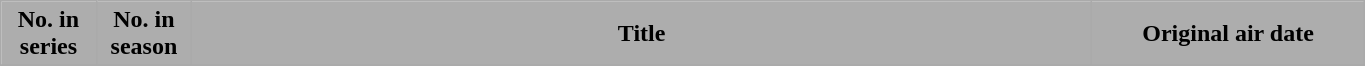<table class="wikitable plainrowheaders" style="width:72%;">
<tr>
<th scope="col" style="background-color: #ADADAD; color: #000000;" width=7%>No. in<br>series</th>
<th scope="col" style="background-color: #ADADAD; color: #000000;" width=7%>No. in<br>season</th>
<th scope="col" style="background-color: #ADADAD; color: #000000;">Title</th>
<th scope="col" style="background-color: #ADADAD; color: #000000;" width=20%>Original air date</th>
</tr>
<tr>
</tr>
</table>
